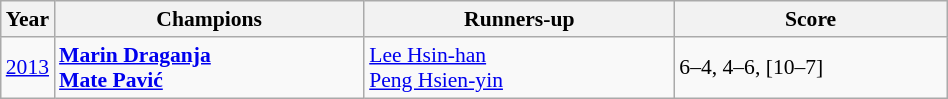<table class="wikitable" style="font-size:90%">
<tr>
<th>Year</th>
<th width="200">Champions</th>
<th width="200">Runners-up</th>
<th width="175">Score</th>
</tr>
<tr>
<td><a href='#'>2013</a></td>
<td> <strong><a href='#'>Marin Draganja</a></strong> <br>  <strong><a href='#'>Mate Pavić</a></strong></td>
<td> <a href='#'>Lee Hsin-han</a> <br>  <a href='#'>Peng Hsien-yin</a></td>
<td>6–4, 4–6, [10–7]</td>
</tr>
</table>
